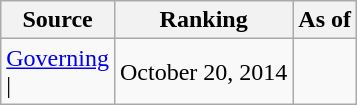<table class="wikitable" style="text-align:center">
<tr>
<th>Source</th>
<th>Ranking</th>
<th>As of</th>
</tr>
<tr>
<td align=left><a href='#'>Governing</a><br>| </td>
<td>October 20, 2014</td>
</tr>
</table>
